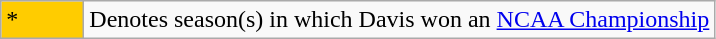<table class="wikitable">
<tr>
<td style="background:#ffcc00; width:3em;">*</td>
<td>Denotes season(s) in which Davis won an <a href='#'>NCAA Championship</a></td>
</tr>
</table>
